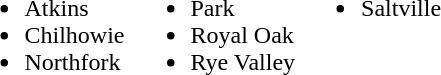<table border="0">
<tr>
<td valign="top"><br><ul><li>Atkins</li><li>Chilhowie</li><li>Northfork</li></ul></td>
<td valign="top"><br><ul><li>Park</li><li>Royal Oak</li><li>Rye Valley</li></ul></td>
<td valign="top"><br><ul><li>Saltville</li></ul></td>
</tr>
</table>
